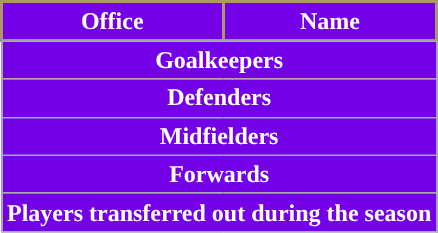<table class="wikitable">
<tr>
<th style="color:#FFFFFF; background: #7300E6; border:2px solid #AB9767;">Office</th>
<th style="color:#FFFFFF; background: #7300E6; border:2px solid #AB9767;">Name</th>
</tr>
<tr>
</tr>
<tr>
<th colspan=14 style="background:#7300E6; color:#ffffff; ">Goalkeepers<br>


</th>
</tr>
<tr>
<th colspan=14 style="background:#7300E6; color:#ffffff; ">Defenders<br>













</th>
</tr>
<tr>
<th colspan=14 style="background:#7300E6; color:#ffffff; ">Midfielders<br>













</th>
</tr>
<tr>
<th colspan=14 style="background:#7300E6; color:#ffffff; ">Forwards<br>



</th>
</tr>
<tr>
<th colspan=14 style="background:#7300E6; color:#ffffff; ">Players transferred out during the season<br></th>
</tr>
<tr>
</tr>
</table>
